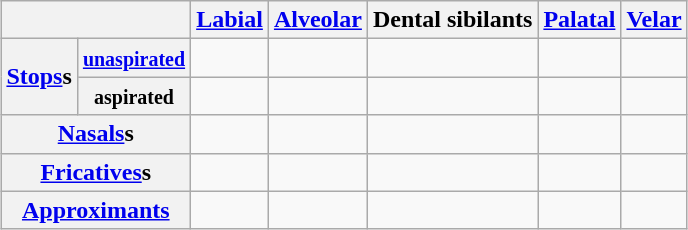<table class="wikitable" style="text-align:center; margin:1em auto 1em auto">
<tr>
<th colspan="2"></th>
<th><a href='#'>Labial</a></th>
<th><a href='#'>Alveolar</a></th>
<th>Dental sibilants</th>
<th><a href='#'>Palatal</a></th>
<th><a href='#'>Velar</a></th>
</tr>
<tr>
<th rowspan="2"><a href='#'>Stops</a>s</th>
<th><small><a href='#'>unaspirated</a></small></th>
<td></td>
<td></td>
<td></td>
<td></td>
<td></td>
</tr>
<tr>
<th><small>aspirated</small></th>
<td></td>
<td></td>
<td></td>
<td></td>
<td></td>
</tr>
<tr>
<th colspan="2"><a href='#'>Nasals</a>s</th>
<td></td>
<td></td>
<td></td>
<td></td>
<td></td>
</tr>
<tr>
<th colspan="2"><a href='#'>Fricatives</a>s</th>
<td></td>
<td></td>
<td></td>
<td></td>
<td></td>
</tr>
<tr>
<th colspan="2"><a href='#'>Approximants</a></th>
<td></td>
<td></td>
<td></td>
<td></td>
<td></td>
</tr>
</table>
